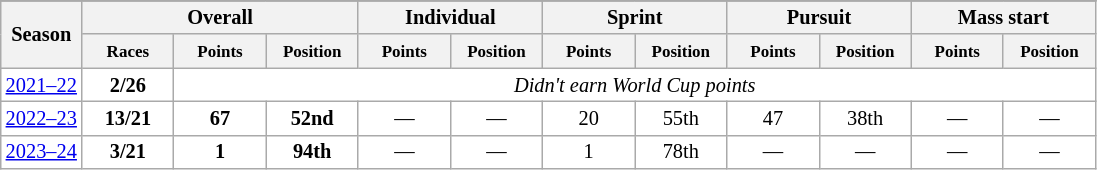<table class="wikitable" style="font-size:85%; text-align:center; border:grey solid 1px; border-collapse:collapse; background:#ffffff;">
<tr class="hintergrundfarbe5">
</tr>
<tr style="background:#efefef;">
<th colspan="1" rowspan="2" color:white; width:115px;">Season</th>
<th colspan="3" color:white; width:115px;">Overall</th>
<th colspan="2" color:white; width:115px;">Individual</th>
<th colspan="2" color:white; width:115px;">Sprint</th>
<th colspan="2" color:white; width:115px;">Pursuit</th>
<th colspan="2" color:white; width:115px;">Mass start</th>
</tr>
<tr>
<th style="width:55px;"><small>Races</small></th>
<th style="width:55px;"><small>Points</small></th>
<th style="width:55px;"><small>Position</small></th>
<th style="width:55px;"><small>Points</small></th>
<th style="width:55px;"><small>Position</small></th>
<th style="width:55px;"><small>Points</small></th>
<th style="width:55px;"><small>Position</small></th>
<th style="width:55px;"><small>Points</small></th>
<th style="width:55px;"><small>Position</small></th>
<th style="width:55px;"><small>Points</small></th>
<th style="width:55px;"><small>Position</small></th>
</tr>
<tr>
<td><a href='#'>2021–22</a></td>
<td><strong>2/26</strong></td>
<td colspan=10 rowspan=1 align=center><em>Didn't earn World Cup points</em></td>
</tr>
<tr>
<td><a href='#'>2022–23</a></td>
<td><strong>13/21</strong></td>
<td><strong>67</strong></td>
<td><strong>52nd</strong></td>
<td>—</td>
<td>—</td>
<td>20</td>
<td>55th</td>
<td>47</td>
<td>38th</td>
<td>—</td>
<td>—</td>
</tr>
<tr>
<td><a href='#'>2023–24</a></td>
<td><strong>3/21</strong></td>
<td><strong>1</strong></td>
<td><strong>94th</strong></td>
<td>—</td>
<td>—</td>
<td>1</td>
<td>78th</td>
<td>—</td>
<td>—</td>
<td>—</td>
<td>—</td>
</tr>
</table>
